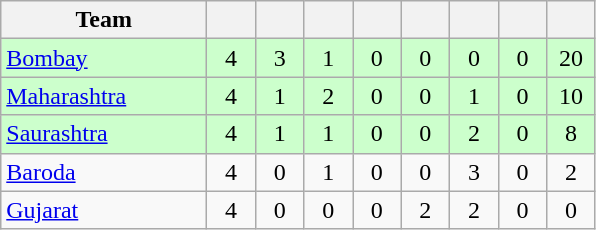<table class="wikitable" style="text-align:center">
<tr>
<th style="width:130px">Team</th>
<th style="width:25px"></th>
<th style="width:25px"></th>
<th style="width:25px"></th>
<th style="width:25px"></th>
<th style="width:25px"></th>
<th style="width:25px"></th>
<th style="width:25px"></th>
<th style="width:25px"></th>
</tr>
<tr style="background:#cfc;">
<td style="text-align:left"><a href='#'>Bombay</a></td>
<td>4</td>
<td>3</td>
<td>1</td>
<td>0</td>
<td>0</td>
<td>0</td>
<td>0</td>
<td>20</td>
</tr>
<tr style="background:#cfc;">
<td style="text-align:left"><a href='#'>Maharashtra</a></td>
<td>4</td>
<td>1</td>
<td>2</td>
<td>0</td>
<td>0</td>
<td>1</td>
<td>0</td>
<td>10</td>
</tr>
<tr style="background:#cfc;">
<td style="text-align:left"><a href='#'>Saurashtra</a></td>
<td>4</td>
<td>1</td>
<td>1</td>
<td>0</td>
<td>0</td>
<td>2</td>
<td>0</td>
<td>8</td>
</tr>
<tr>
<td style="text-align:left"><a href='#'>Baroda</a></td>
<td>4</td>
<td>0</td>
<td>1</td>
<td>0</td>
<td>0</td>
<td>3</td>
<td>0</td>
<td>2</td>
</tr>
<tr>
<td style="text-align:left"><a href='#'>Gujarat</a></td>
<td>4</td>
<td>0</td>
<td>0</td>
<td>0</td>
<td>2</td>
<td>2</td>
<td>0</td>
<td>0</td>
</tr>
</table>
